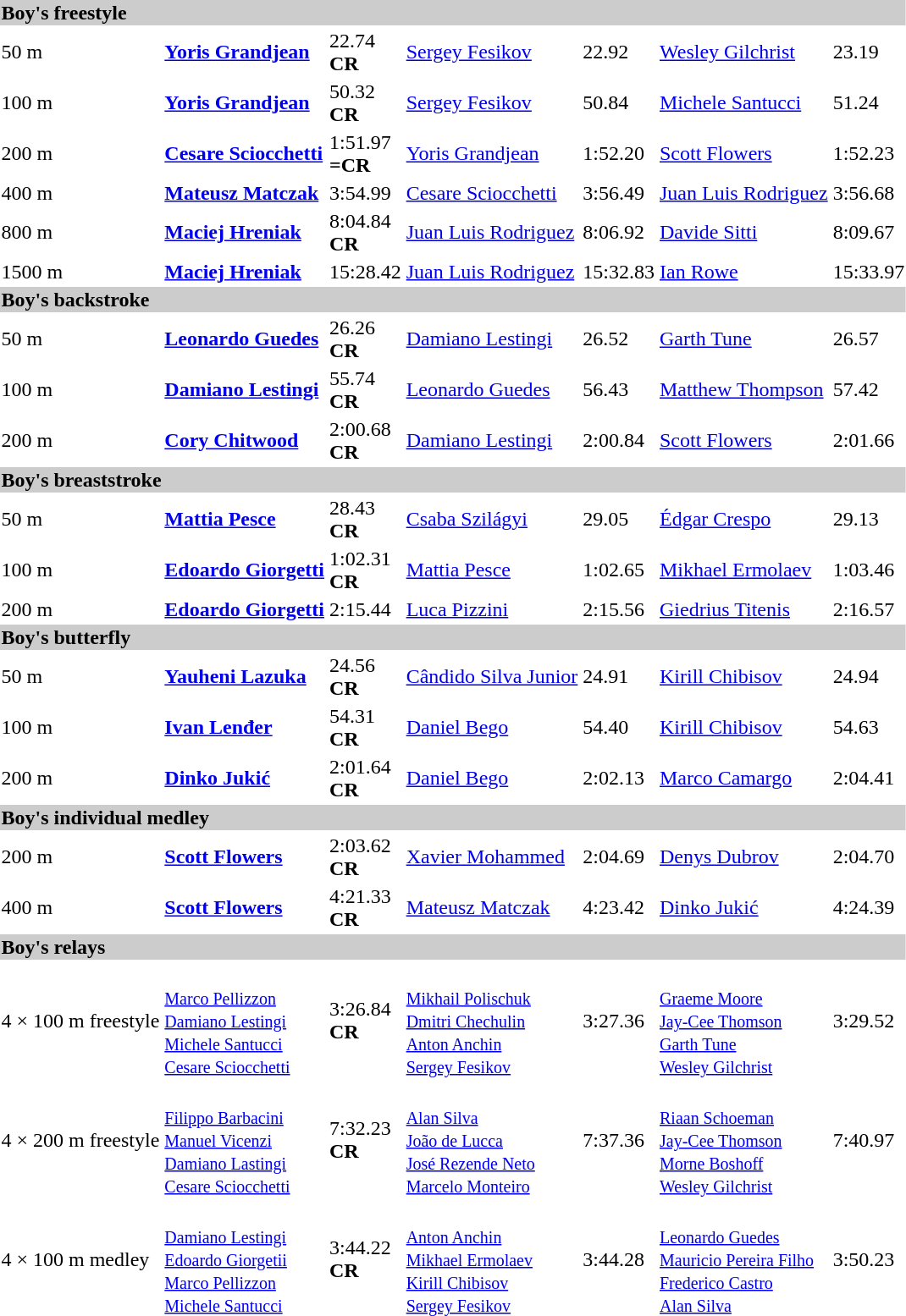<table>
<tr bgcolor="#cccccc">
<td colspan=7><strong>Boy's freestyle</strong></td>
</tr>
<tr>
<td>50 m</td>
<td><strong><a href='#'>Yoris Grandjean</a></strong><br><small></small></td>
<td>22.74<br><strong>CR</strong></td>
<td><a href='#'>Sergey Fesikov</a><br><small></small></td>
<td>22.92</td>
<td><a href='#'>Wesley Gilchrist</a><br><small></small></td>
<td>23.19</td>
</tr>
<tr>
<td>100 m</td>
<td><strong><a href='#'>Yoris Grandjean</a></strong><br><small></small></td>
<td>50.32<br><strong>CR</strong></td>
<td><a href='#'>Sergey Fesikov</a><br><small></small></td>
<td>50.84</td>
<td><a href='#'>Michele Santucci</a><br><small></small></td>
<td>51.24</td>
</tr>
<tr>
<td>200 m</td>
<td><strong><a href='#'>Cesare Sciocchetti</a></strong><br><small></small></td>
<td>1:51.97<br><strong>=CR</strong></td>
<td><a href='#'>Yoris Grandjean</a><br><small></small></td>
<td>1:52.20</td>
<td><a href='#'>Scott Flowers</a><br><small></small></td>
<td>1:52.23</td>
</tr>
<tr>
<td>400 m</td>
<td><strong><a href='#'>Mateusz Matczak</a></strong><br><small></small></td>
<td>3:54.99</td>
<td><a href='#'>Cesare Sciocchetti</a><br><small></small></td>
<td>3:56.49</td>
<td><a href='#'>Juan Luis Rodriguez</a><br><small></small></td>
<td>3:56.68</td>
</tr>
<tr>
<td>800 m</td>
<td><strong><a href='#'>Maciej Hreniak</a></strong><br><small></small></td>
<td>8:04.84<br><strong>CR</strong></td>
<td><a href='#'>Juan Luis Rodriguez</a><br><small></small></td>
<td>8:06.92</td>
<td><a href='#'>Davide Sitti</a><br><small></small></td>
<td>8:09.67</td>
</tr>
<tr>
<td>1500 m</td>
<td><strong><a href='#'>Maciej Hreniak</a></strong><br><small></small></td>
<td>15:28.42</td>
<td><a href='#'>Juan Luis Rodriguez</a><br><small></small></td>
<td>15:32.83</td>
<td><a href='#'>Ian Rowe</a><br><small></small></td>
<td>15:33.97</td>
</tr>
<tr bgcolor="#cccccc">
<td colspan=7><strong>Boy's backstroke</strong></td>
</tr>
<tr>
<td>50 m</td>
<td><strong><a href='#'>Leonardo Guedes</a></strong><br><small></small></td>
<td>26.26<br><strong>CR</strong></td>
<td><a href='#'>Damiano Lestingi</a><br><small></small></td>
<td>26.52</td>
<td><a href='#'>Garth Tune</a><br><small></small></td>
<td>26.57</td>
</tr>
<tr>
<td>100 m</td>
<td><strong><a href='#'>Damiano Lestingi</a></strong><br><small></small></td>
<td>55.74<br><strong>CR</strong></td>
<td><a href='#'>Leonardo Guedes</a><br><small></small></td>
<td>56.43</td>
<td><a href='#'>Matthew Thompson</a><br><small></small></td>
<td>57.42</td>
</tr>
<tr>
<td>200 m</td>
<td><strong><a href='#'>Cory Chitwood</a></strong><br><small></small></td>
<td>2:00.68<br><strong>CR</strong></td>
<td><a href='#'>Damiano Lestingi</a><br><small></small></td>
<td>2:00.84</td>
<td><a href='#'>Scott Flowers</a><br><small></small></td>
<td>2:01.66</td>
</tr>
<tr bgcolor="#cccccc">
<td colspan=7><strong>Boy's breaststroke</strong></td>
</tr>
<tr>
<td>50 m</td>
<td><strong><a href='#'>Mattia Pesce</a></strong><br><small></small></td>
<td>28.43<br><strong>CR</strong></td>
<td><a href='#'>Csaba Szilágyi</a><br><small></small></td>
<td>29.05</td>
<td><a href='#'>Édgar Crespo</a><br><small></small></td>
<td>29.13</td>
</tr>
<tr>
<td>100 m</td>
<td><strong><a href='#'>Edoardo Giorgetti</a></strong><br><small></small></td>
<td>1:02.31<br><strong>CR</strong></td>
<td><a href='#'>Mattia Pesce</a><br><small></small></td>
<td>1:02.65</td>
<td><a href='#'>Mikhael Ermolaev</a><br><small></small></td>
<td>1:03.46</td>
</tr>
<tr>
<td>200 m</td>
<td><strong><a href='#'>Edoardo Giorgetti</a></strong><br><small></small></td>
<td>2:15.44</td>
<td><a href='#'>Luca Pizzini</a><br><small></small></td>
<td>2:15.56</td>
<td><a href='#'>Giedrius Titenis</a><br><small></small></td>
<td>2:16.57</td>
</tr>
<tr bgcolor="#cccccc">
<td colspan=7><strong>Boy's butterfly</strong></td>
</tr>
<tr>
<td>50 m</td>
<td><strong><a href='#'>Yauheni Lazuka</a></strong><br><small></small></td>
<td>24.56<br><strong>CR</strong></td>
<td><a href='#'>Cândido Silva Junior</a><br><small></small></td>
<td>24.91</td>
<td><a href='#'>Kirill Chibisov</a><br><small></small></td>
<td>24.94</td>
</tr>
<tr>
<td>100 m</td>
<td><strong><a href='#'>Ivan Lenđer</a></strong><br><small></small></td>
<td>54.31<br><strong>CR</strong></td>
<td><a href='#'>Daniel Bego</a><br><small></small></td>
<td>54.40</td>
<td><a href='#'>Kirill Chibisov</a><br><small></small></td>
<td>54.63</td>
</tr>
<tr>
<td>200 m</td>
<td><strong><a href='#'>Dinko Jukić</a></strong><br><small></small></td>
<td>2:01.64<br><strong>CR</strong></td>
<td><a href='#'>Daniel Bego</a><br><small></small></td>
<td>2:02.13</td>
<td><a href='#'>Marco Camargo</a><br><small></small></td>
<td>2:04.41</td>
</tr>
<tr bgcolor="#cccccc">
<td colspan=7><strong>Boy's individual medley</strong></td>
</tr>
<tr>
<td>200 m</td>
<td><strong><a href='#'>Scott Flowers</a></strong><br><small></small></td>
<td>2:03.62<br><strong>CR</strong></td>
<td><a href='#'>Xavier Mohammed</a><br><small></small></td>
<td>2:04.69</td>
<td><a href='#'>Denys Dubrov</a><br><small></small></td>
<td>2:04.70</td>
</tr>
<tr>
<td>400 m</td>
<td><strong><a href='#'>Scott Flowers</a></strong><br><small></small></td>
<td>4:21.33<br><strong>CR</strong></td>
<td><a href='#'>Mateusz Matczak</a><br><small></small></td>
<td>4:23.42</td>
<td><a href='#'>Dinko Jukić</a><br><small></small></td>
<td>4:24.39</td>
</tr>
<tr bgcolor="#cccccc">
<td colspan=7><strong>Boy's relays</strong></td>
</tr>
<tr>
<td>4 × 100 m freestyle</td>
<td><strong></strong><br><small><a href='#'>Marco Pellizzon</a><br><a href='#'>Damiano Lestingi</a><br><a href='#'>Michele Santucci</a><br><a href='#'>Cesare Sciocchetti</a></small></td>
<td>3:26.84<br><strong>CR</strong></td>
<td><br><small><a href='#'>Mikhail Polischuk</a><br><a href='#'>Dmitri Chechulin</a><br><a href='#'>Anton Anchin</a><br><a href='#'>Sergey Fesikov</a></small></td>
<td>3:27.36</td>
<td><br><small><a href='#'>Graeme Moore</a><br><a href='#'>Jay-Cee Thomson</a><br><a href='#'>Garth Tune</a><br><a href='#'>Wesley Gilchrist</a></small></td>
<td>3:29.52</td>
</tr>
<tr>
<td>4 × 200 m freestyle</td>
<td><strong></strong><br><small><a href='#'>Filippo Barbacini</a><br><a href='#'>Manuel Vicenzi</a><br><a href='#'>Damiano Lastingi</a><br><a href='#'>Cesare Sciocchetti</a></small></td>
<td>7:32.23<br><strong>CR</strong></td>
<td><br><small><a href='#'>Alan Silva</a><br><a href='#'>João de Lucca</a><br><a href='#'>José Rezende Neto</a><br><a href='#'>Marcelo Monteiro</a></small></td>
<td>7:37.36</td>
<td><br><small><a href='#'>Riaan Schoeman</a><br><a href='#'>Jay-Cee Thomson</a><br><a href='#'>Morne Boshoff</a><br><a href='#'>Wesley Gilchrist</a></small></td>
<td>7:40.97</td>
</tr>
<tr>
<td>4 × 100 m medley</td>
<td><strong></strong><br><small><a href='#'>Damiano Lestingi</a><br><a href='#'>Edoardo Giorgetii</a><br><a href='#'>Marco Pellizzon</a><br><a href='#'>Michele Santucci</a></small></td>
<td>3:44.22<br><strong>CR</strong></td>
<td><br><small><a href='#'>Anton Anchin</a><br><a href='#'>Mikhael Ermolaev</a><br><a href='#'>Kirill Chibisov</a><br><a href='#'>Sergey Fesikov</a></small></td>
<td>3:44.28</td>
<td><br><small><a href='#'>Leonardo Guedes</a><br><a href='#'>Mauricio Pereira Filho</a><br><a href='#'>Frederico Castro</a><br><a href='#'>Alan Silva</a></small></td>
<td>3:50.23</td>
</tr>
</table>
